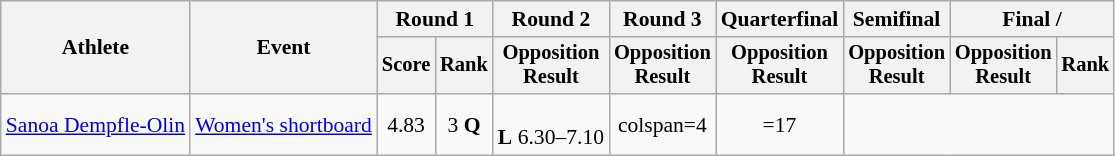<table class=wikitable style="font-size:90%">
<tr>
<th rowspan=2>Athlete</th>
<th rowspan=2>Event</th>
<th colspan=2>Round 1</th>
<th>Round 2</th>
<th>Round 3</th>
<th>Quarterfinal</th>
<th>Semifinal</th>
<th colspan=2>Final / </th>
</tr>
<tr style=font-size:95%>
<th>Score</th>
<th>Rank</th>
<th>Opposition<br>Result</th>
<th>Opposition<br>Result</th>
<th>Opposition<br>Result</th>
<th>Opposition<br>Result</th>
<th>Opposition<br>Result</th>
<th>Rank</th>
</tr>
<tr align=center>
<td align=left><a href='#'>Sanoa Dempfle-Olin</a></td>
<td align=left><a href='#'>Women's shortboard</a></td>
<td>4.83</td>
<td>3 <strong>Q</strong></td>
<td><br><strong>L</strong> 6.30–7.10</td>
<td>colspan=4 </td>
<td>=17</td>
</tr>
</table>
